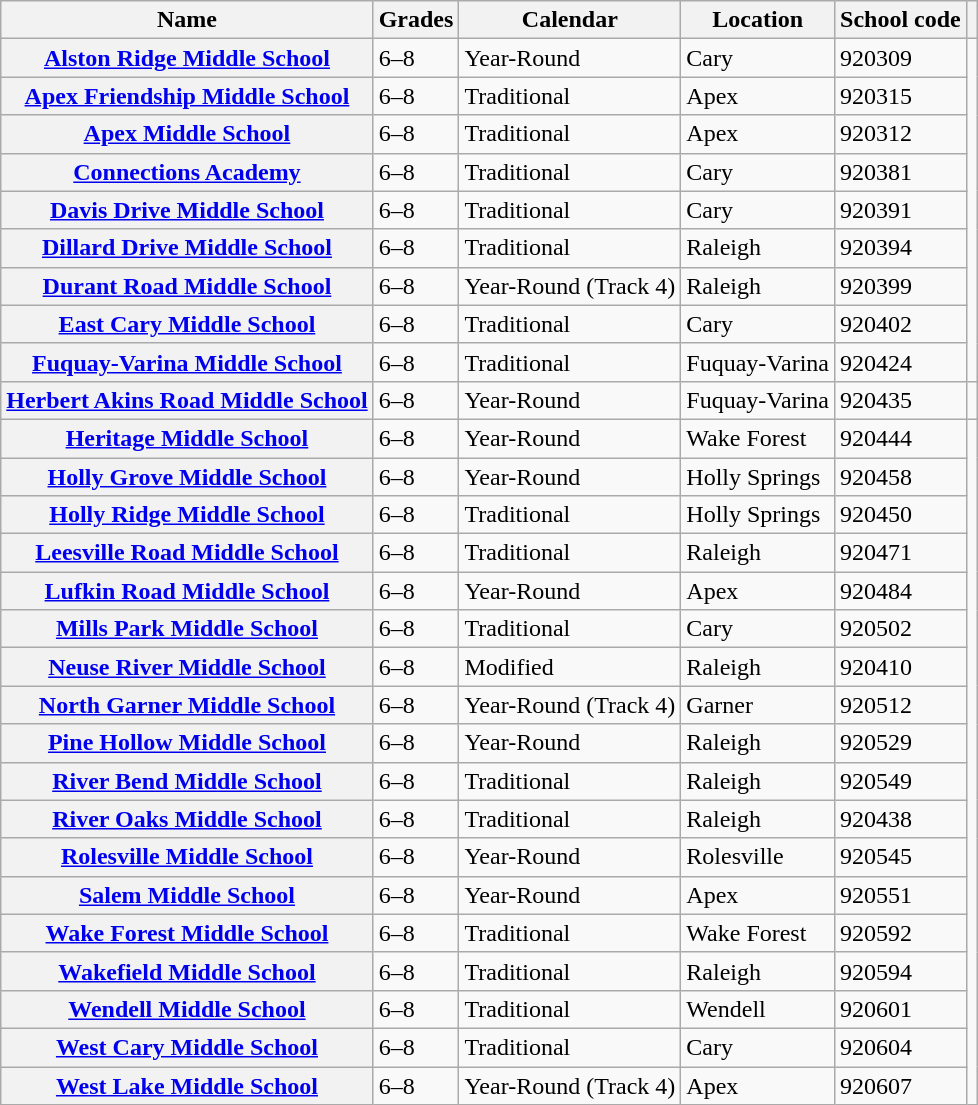<table class="wikitable sortable">
<tr>
<th scope="col">Name</th>
<th scope="col">Grades</th>
<th scope="col">Calendar</th>
<th scope="col">Location</th>
<th scope="col" class="unsortable">School code</th>
<th scope="col" class="unsortable"></th>
</tr>
<tr>
<th scope="row"><a href='#'>Alston Ridge Middle School</a></th>
<td>6–8</td>
<td>Year-Round</td>
<td>Cary</td>
<td>920309</td>
</tr>
<tr>
<th scope="row"><a href='#'>Apex Friendship Middle School</a></th>
<td>6–8</td>
<td>Traditional</td>
<td>Apex</td>
<td>920315</td>
</tr>
<tr>
<th scope="row"><a href='#'>Apex Middle School</a></th>
<td>6–8</td>
<td>Traditional</td>
<td>Apex</td>
<td>920312</td>
</tr>
<tr>
<th scope="row"><a href='#'>Connections Academy</a></th>
<td>6–8</td>
<td>Traditional</td>
<td>Cary</td>
<td>920381</td>
</tr>
<tr>
<th scope="row"><a href='#'>Davis Drive Middle School</a></th>
<td>6–8</td>
<td>Traditional</td>
<td>Cary</td>
<td>920391</td>
</tr>
<tr>
<th scope="row"><a href='#'>Dillard Drive Middle School</a></th>
<td>6–8</td>
<td>Traditional</td>
<td>Raleigh</td>
<td>920394</td>
</tr>
<tr>
<th scope="row"><a href='#'>Durant Road Middle School</a></th>
<td>6–8</td>
<td>Year-Round (Track 4)</td>
<td>Raleigh</td>
<td>920399</td>
</tr>
<tr>
<th scope="row"><a href='#'>East Cary Middle School</a></th>
<td>6–8</td>
<td>Traditional</td>
<td>Cary</td>
<td>920402</td>
</tr>
<tr>
<th scope="row"><a href='#'>Fuquay-Varina Middle School</a></th>
<td>6–8</td>
<td>Traditional</td>
<td>Fuquay-Varina</td>
<td>920424</td>
</tr>
<tr>
<th scope="row"><a href='#'>Herbert Akins Road Middle School</a></th>
<td>6–8</td>
<td>Year-Round</td>
<td>Fuquay-Varina</td>
<td>920435</td>
<td></td>
</tr>
<tr>
<th scope="row"><a href='#'>Heritage Middle School</a></th>
<td>6–8</td>
<td>Year-Round</td>
<td>Wake Forest</td>
<td>920444</td>
</tr>
<tr>
<th scope="row"><a href='#'>Holly Grove Middle School</a></th>
<td>6–8</td>
<td>Year-Round</td>
<td>Holly Springs</td>
<td>920458</td>
</tr>
<tr>
<th scope="row"><a href='#'>Holly Ridge Middle School</a></th>
<td>6–8</td>
<td>Traditional</td>
<td>Holly Springs</td>
<td>920450</td>
</tr>
<tr>
<th scope="row"><a href='#'>Leesville Road Middle School</a></th>
<td>6–8</td>
<td>Traditional</td>
<td>Raleigh</td>
<td>920471</td>
</tr>
<tr>
<th scope="row"><a href='#'>Lufkin Road Middle School</a></th>
<td>6–8</td>
<td>Year-Round</td>
<td>Apex</td>
<td>920484</td>
</tr>
<tr>
<th scope="row"><a href='#'>Mills Park Middle School</a></th>
<td>6–8</td>
<td>Traditional</td>
<td>Cary</td>
<td>920502</td>
</tr>
<tr>
<th scope="row"><a href='#'>Neuse River Middle School</a></th>
<td>6–8</td>
<td>Modified</td>
<td>Raleigh</td>
<td>920410</td>
</tr>
<tr>
<th scope="row"><a href='#'>North Garner Middle School</a></th>
<td>6–8</td>
<td>Year-Round (Track 4)</td>
<td>Garner</td>
<td>920512</td>
</tr>
<tr>
<th scope="row"><a href='#'>Pine Hollow Middle School</a></th>
<td>6–8</td>
<td>Year-Round</td>
<td>Raleigh</td>
<td>920529</td>
</tr>
<tr>
<th scope="row"><a href='#'>River Bend Middle School</a></th>
<td>6–8</td>
<td>Traditional</td>
<td>Raleigh</td>
<td>920549</td>
</tr>
<tr>
<th scope="row"><a href='#'>River Oaks Middle School</a></th>
<td>6–8</td>
<td>Traditional</td>
<td>Raleigh</td>
<td>920438</td>
</tr>
<tr>
<th scope="row"><a href='#'>Rolesville Middle School</a></th>
<td>6–8</td>
<td>Year-Round</td>
<td>Rolesville</td>
<td>920545</td>
</tr>
<tr>
<th scope="row"><a href='#'>Salem Middle School</a></th>
<td>6–8</td>
<td>Year-Round</td>
<td>Apex</td>
<td>920551</td>
</tr>
<tr>
<th scope="row"><a href='#'>Wake Forest Middle School</a></th>
<td>6–8</td>
<td>Traditional</td>
<td>Wake Forest</td>
<td>920592</td>
</tr>
<tr>
<th scope="row"><a href='#'>Wakefield Middle School</a></th>
<td>6–8</td>
<td>Traditional</td>
<td>Raleigh</td>
<td>920594</td>
</tr>
<tr>
<th scope="row"><a href='#'>Wendell Middle School</a></th>
<td>6–8</td>
<td>Traditional</td>
<td>Wendell</td>
<td>920601</td>
</tr>
<tr>
<th scope="row"><a href='#'>West Cary Middle School</a></th>
<td>6–8</td>
<td>Traditional</td>
<td>Cary</td>
<td>920604</td>
</tr>
<tr>
<th scope="row"><a href='#'>West Lake Middle School</a></th>
<td>6–8</td>
<td>Year-Round (Track 4)</td>
<td>Apex</td>
<td>920607</td>
</tr>
</table>
